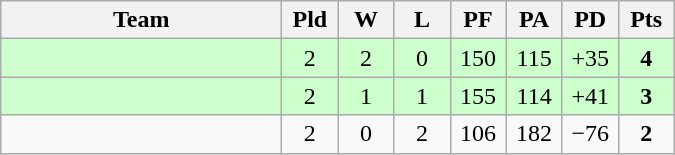<table class=wikitable style="text-align:center">
<tr>
<th width=180>Team</th>
<th width=30>Pld</th>
<th width=30>W</th>
<th width=30>L</th>
<th width=30>PF</th>
<th width=30>PA</th>
<th width=30>PD</th>
<th width=30>Pts</th>
</tr>
<tr bgcolor="#ccffcc">
<td align=left></td>
<td>2</td>
<td>2</td>
<td>0</td>
<td>150</td>
<td>115</td>
<td>+35</td>
<td><strong>4</strong></td>
</tr>
<tr bgcolor="#ccffcc">
<td align=left></td>
<td>2</td>
<td>1</td>
<td>1</td>
<td>155</td>
<td>114</td>
<td>+41</td>
<td><strong>3</strong></td>
</tr>
<tr align=center>
<td align=left></td>
<td>2</td>
<td>0</td>
<td>2</td>
<td>106</td>
<td>182</td>
<td>−76</td>
<td><strong>2</strong></td>
</tr>
</table>
